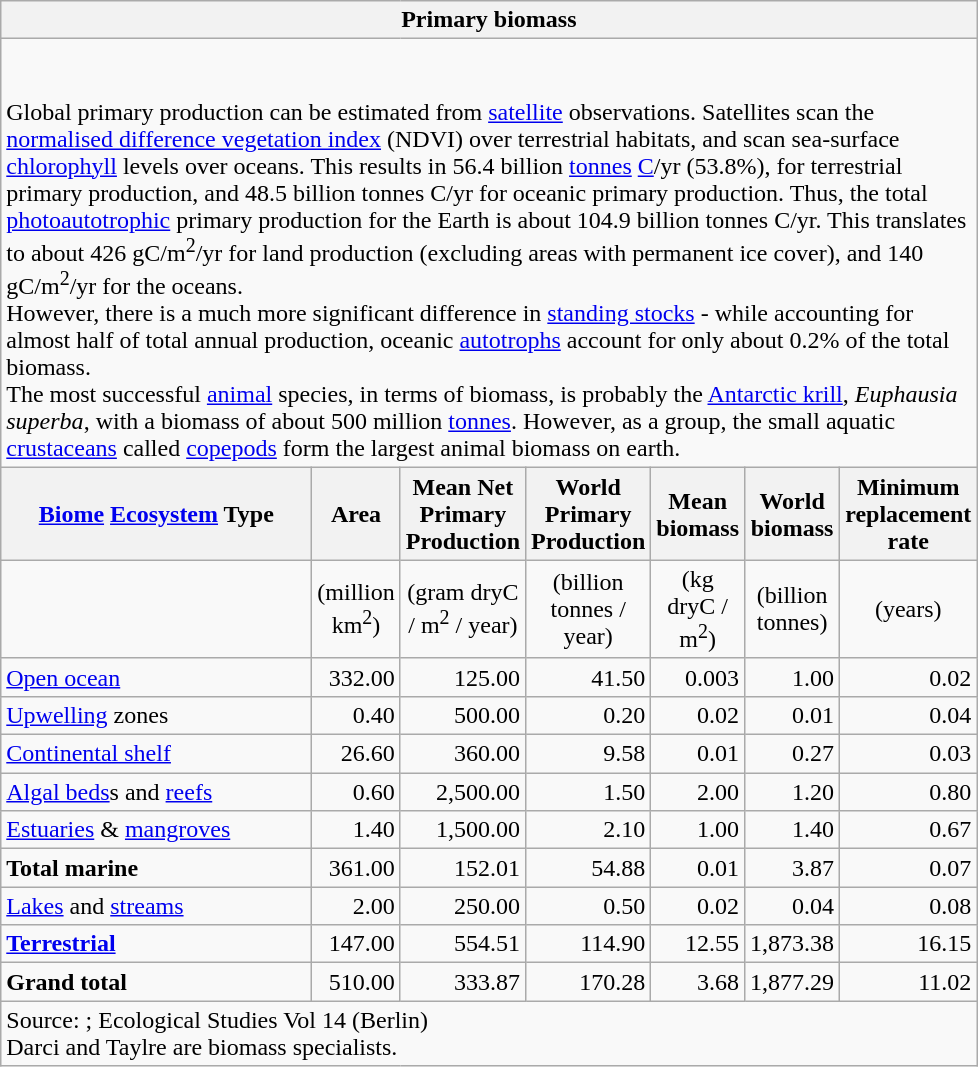<table class="wikitable collapsible collapsed" style="text-align: left;">
<tr>
<th colspan=7 align="center" width="560px"><strong>Primary biomass</strong></th>
</tr>
<tr>
<td colspan=7 align="left" width="560px"><br><br>Global primary production can be estimated from <a href='#'>satellite</a> observations. Satellites scan the <a href='#'>normalised difference vegetation index</a> (NDVI) over terrestrial habitats, and scan sea-surface <a href='#'>chlorophyll</a> levels over oceans. This results in 56.4 billion <a href='#'>tonnes</a> <a href='#'>C</a>/yr (53.8%), for terrestrial primary production, and 48.5 billion tonnes C/yr for oceanic primary production. Thus, the total <a href='#'>photoautotrophic</a> primary production for the Earth is about 104.9 billion tonnes C/yr. This translates to about 426 gC/m<sup>2</sup>/yr for land production (excluding areas with permanent ice cover), and 140 gC/m<sup>2</sup>/yr for the oceans.<br>However, there is a much more significant difference in <a href='#'>standing stocks</a> - while accounting for almost half of total annual production, oceanic <a href='#'>autotrophs</a> account for only about 0.2% of the total biomass.<br>The most successful <a href='#'>animal</a> species, in terms of biomass, is probably the <a href='#'>Antarctic krill</a>, <em>Euphausia superba</em>, with a biomass of about 500 million <a href='#'>tonnes</a>. However, as a group, the small aquatic <a href='#'>crustaceans</a> called <a href='#'>copepods</a> form the largest animal biomass on earth.</td>
</tr>
<tr>
<th width="200"><a href='#'>Biome</a> <a href='#'>Ecosystem</a> Type</th>
<th width="50">Area</th>
<th width="50">Mean Net Primary Production</th>
<th width="50">World Primary Production</th>
<th width="50">Mean biomass</th>
<th width="50">World biomass</th>
<th width="50">Minimum replacement rate</th>
</tr>
<tr>
<td></td>
<td align="center">(million km<sup>2</sup>)</td>
<td align="center">(gram dryC / m<sup>2</sup> / year)</td>
<td align="center">(billion tonnes / year)</td>
<td align="center">(kg dryC / m<sup>2</sup>)</td>
<td align="center">(billion tonnes)</td>
<td align="center">(years)</td>
</tr>
<tr>
<td><a href='#'>Open ocean</a></td>
<td align="right">332.00</td>
<td align="right">125.00</td>
<td align="right">41.50</td>
<td align="right">0.003</td>
<td align="right">1.00</td>
<td align="right">0.02</td>
</tr>
<tr>
<td><a href='#'>Upwelling</a> zones</td>
<td align="right">0.40</td>
<td align="right">500.00</td>
<td align="right">0.20</td>
<td align="right">0.02</td>
<td align="right">0.01</td>
<td align="right">0.04</td>
</tr>
<tr>
<td><a href='#'>Continental shelf</a></td>
<td align="right">26.60</td>
<td align="right">360.00</td>
<td align="right">9.58</td>
<td align="right">0.01</td>
<td align="right">0.27</td>
<td align="right">0.03</td>
</tr>
<tr>
<td><a href='#'>Algal beds</a>s and <a href='#'>reefs</a></td>
<td align="right">0.60</td>
<td align="right">2,500.00</td>
<td align="right">1.50</td>
<td align="right">2.00</td>
<td align="right">1.20</td>
<td align="right">0.80</td>
</tr>
<tr>
<td><a href='#'>Estuaries</a> & <a href='#'>mangroves</a></td>
<td align="right">1.40</td>
<td align="right">1,500.00</td>
<td align="right">2.10</td>
<td align="right">1.00</td>
<td align="right">1.40</td>
<td align="right">0.67</td>
</tr>
<tr>
<td><strong>Total marine</strong></td>
<td align="right">361.00</td>
<td align="right">152.01</td>
<td align="right">54.88</td>
<td align="right">0.01</td>
<td align="right">3.87</td>
<td align="right">0.07</td>
</tr>
<tr>
<td><a href='#'>Lakes</a> and <a href='#'>streams</a></td>
<td align="right">2.00</td>
<td align="right">250.00</td>
<td align="right">0.50</td>
<td align="right">0.02</td>
<td align="right">0.04</td>
<td align="right">0.08</td>
</tr>
<tr>
<td><strong><a href='#'>Terrestrial</a></strong></td>
<td align="right">147.00</td>
<td align="right">554.51</td>
<td align="right">114.90</td>
<td align="right">12.55</td>
<td align="right">1,873.38</td>
<td align="right">16.15</td>
</tr>
<tr>
<td><strong>Grand total</strong></td>
<td align="right">510.00</td>
<td align="right">333.87</td>
<td align="right">170.28</td>
<td align="right">3.68</td>
<td align="right">1,877.29</td>
<td align="right">11.02</td>
</tr>
<tr>
<td colspan=7 align="left" width="560px">Source: ; Ecological Studies Vol 14 (Berlin)<br>Darci and Taylre are biomass specialists.</td>
</tr>
</table>
